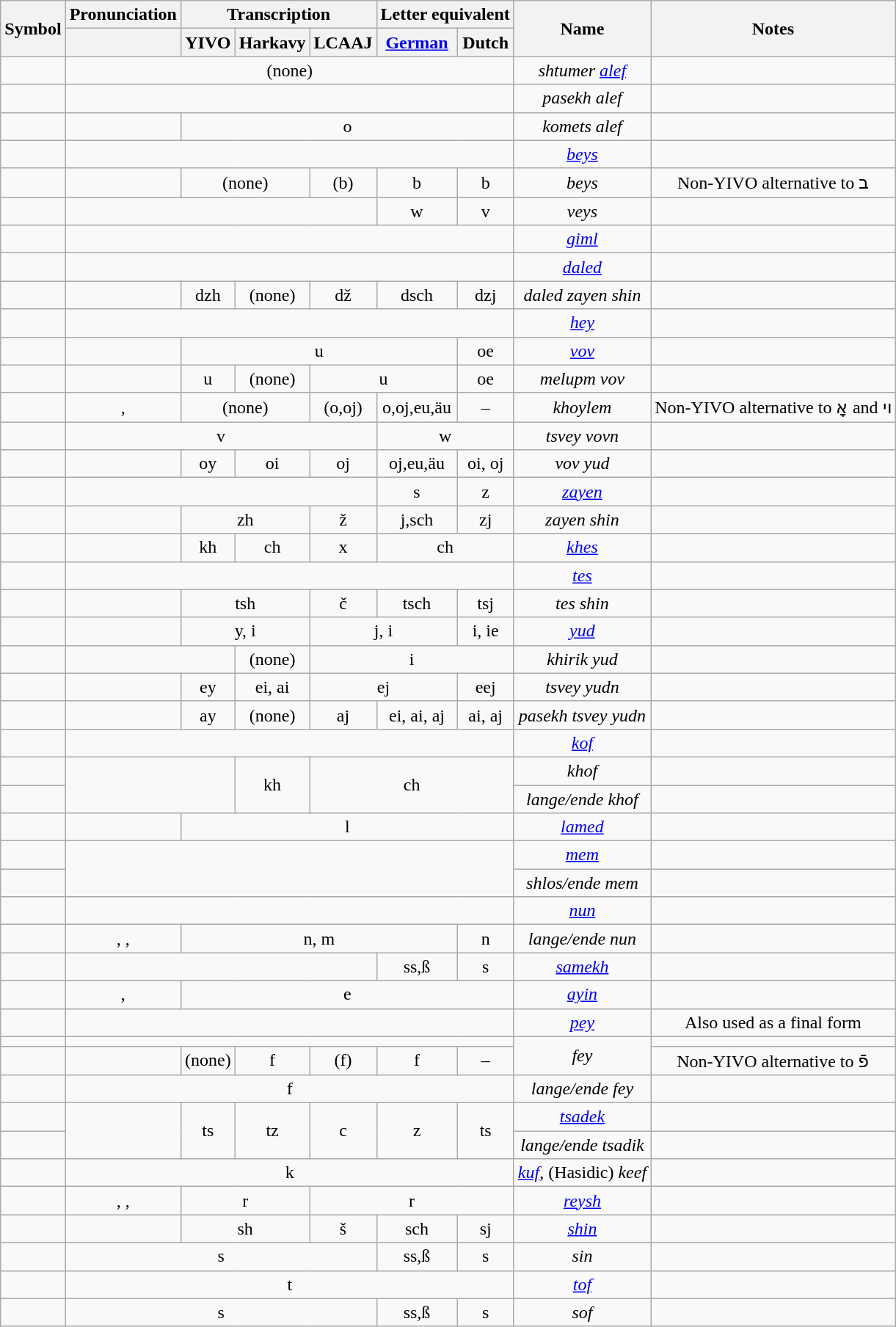<table class="wikitable sortable" rules=all align="center" style="text-align: center; border: 1px solid darkgray;" cellpadding=3>
<tr>
<th rowspan="2">Symbol</th>
<th>Pronunciation</th>
<th colspan="3">Transcription</th>
<th colspan="2">Letter equivalent</th>
<th rowspan="2">Name</th>
<th rowspan="2">Notes</th>
</tr>
<tr>
<th></th>
<th>YIVO</th>
<th>Harkavy</th>
<th>LCAAJ</th>
<th><a href='#'>German</a></th>
<th>Dutch</th>
</tr>
<tr>
<td style="font-size: larger"><span></span></td>
<td colspan="6">(none)</td>
<td><em>shtumer <a href='#'>alef</a></em></td>
<td></td>
</tr>
<tr>
<td style="font-size: larger"><span></span></td>
<td colspan="6"></td>
<td><em>pasekh alef</em></td>
<td></td>
</tr>
<tr>
<td style="font-size: larger"><span></span></td>
<td></td>
<td colspan=5>o</td>
<td><em>komets alef</em></td>
<td></td>
</tr>
<tr>
<td style="font-size: larger"><span></span></td>
<td colspan="6"></td>
<td><em><a href='#'>beys</a></em></td>
<td></td>
</tr>
<tr>
<td style="font-size: larger"><span></span></td>
<td></td>
<td colspan=2>(none)</td>
<td>(b)</td>
<td>b</td>
<td>b</td>
<td><em>beys</em></td>
<td>Non-YIVO alternative to ב</td>
</tr>
<tr>
<td style="font-size: larger"><span></span></td>
<td colspan=4></td>
<td>w</td>
<td>v</td>
<td><em>veys</em></td>
<td></td>
</tr>
<tr>
<td style="font-size: larger"><span></span></td>
<td colspan="6"></td>
<td><em><a href='#'>giml</a></em></td>
<td></td>
</tr>
<tr>
<td style="font-size: larger"><span></span></td>
<td colspan="6"></td>
<td><em><a href='#'>daled</a></em></td>
<td></td>
</tr>
<tr>
<td style="font-size: larger"><span></span></td>
<td></td>
<td>dzh</td>
<td>(none)</td>
<td>dž</td>
<td>dsch</td>
<td>dzj</td>
<td><em>daled zayen shin</em></td>
<td></td>
</tr>
<tr>
<td style="font-size: larger"><span></span></td>
<td colspan="6"></td>
<td><em><a href='#'>hey</a></em></td>
<td></td>
</tr>
<tr>
<td style="font-size: larger"><span></span></td>
<td></td>
<td colspan=4>u</td>
<td>oe</td>
<td><em><a href='#'>vov</a></em></td>
<td></td>
</tr>
<tr>
<td style="font-size: larger"><span></span></td>
<td></td>
<td>u</td>
<td>(none)</td>
<td colspan=2>u</td>
<td>oe</td>
<td><em>melupm vov</em></td>
<td></td>
</tr>
<tr>
<td style="font-size: larger"><span></span></td>
<td>, </td>
<td colspan=2>(none)</td>
<td>(o,oj)</td>
<td>o,oj,eu,äu</td>
<td>–</td>
<td><em>khoylem</em></td>
<td>Non-YIVO alternative to אָ and וי</td>
</tr>
<tr>
<td style="font-size: larger"><span></span></td>
<td colspan=4>v</td>
<td colspan="2">w</td>
<td><em>tsvey vovn</em></td>
<td></td>
</tr>
<tr>
<td style="font-size: larger"><span></span></td>
<td></td>
<td>oy</td>
<td>oi</td>
<td>oj</td>
<td>oj,eu,äu</td>
<td>oi, oj</td>
<td><em>vov yud</em></td>
<td></td>
</tr>
<tr>
<td style="font-size: larger"><span></span></td>
<td colspan=4></td>
<td>s</td>
<td>z</td>
<td><em><a href='#'>zayen</a></em></td>
<td></td>
</tr>
<tr>
<td style="font-size: larger"><span></span></td>
<td></td>
<td colspan=2>zh</td>
<td>ž</td>
<td>j,sch</td>
<td>zj</td>
<td><em>zayen shin</em></td>
<td></td>
</tr>
<tr>
<td style="font-size: larger"><span></span></td>
<td></td>
<td>kh</td>
<td>ch</td>
<td>x</td>
<td colspan="2">ch</td>
<td><em><a href='#'>khes</a></em></td>
<td></td>
</tr>
<tr>
<td style="font-size: larger"><span></span></td>
<td colspan="6"></td>
<td><em><a href='#'>tes</a></em></td>
<td></td>
</tr>
<tr>
<td style="font-size: larger"><span></span></td>
<td></td>
<td colspan=2>tsh</td>
<td>č</td>
<td>tsch</td>
<td>tsj</td>
<td><em>tes shin</em></td>
<td></td>
</tr>
<tr>
<td style="font-size: larger"><span></span></td>
<td></td>
<td colspan=2>y, i</td>
<td colspan=2>j, i</td>
<td>i, ie</td>
<td><em><a href='#'>yud</a></em></td>
<td></td>
</tr>
<tr>
<td style="font-size: larger"><span></span></td>
<td colspan=2></td>
<td>(none)</td>
<td colspan=3>i</td>
<td><em>khirik yud</em></td>
<td></td>
</tr>
<tr>
<td style="font-size: larger"><span></span></td>
<td></td>
<td>ey</td>
<td>ei, ai</td>
<td colspan=2>ej</td>
<td>eej</td>
<td><em>tsvey yudn</em></td>
<td></td>
</tr>
<tr>
<td style="font-size: larger"><span></span></td>
<td></td>
<td>ay</td>
<td>(none)</td>
<td>aj</td>
<td>ei, ai, aj</td>
<td>ai, aj</td>
<td><em>pasekh tsvey yudn</em></td>
<td></td>
</tr>
<tr>
<td style="font-size: larger"><span></span></td>
<td colspan="6"></td>
<td><em><a href='#'>kof</a></em></td>
<td></td>
</tr>
<tr>
<td style="font-size: larger"><span></span></td>
<td colspan=2 rowspan=2></td>
<td rowspan=2>kh</td>
<td colspan="3" rowspan="2">ch</td>
<td><em>khof</em></td>
<td></td>
</tr>
<tr>
<td style="font-size: larger"><span></span></td>
<td><em>lange/ende khof</em></td>
<td></td>
</tr>
<tr>
<td style="font-size: larger"><span></span></td>
<td></td>
<td colspan=5>l</td>
<td><em><a href='#'>lamed</a></em></td>
<td></td>
</tr>
<tr>
<td style="font-size: larger"><span></span></td>
<td colspan="6" rowspan="2"></td>
<td><em><a href='#'>mem</a></em></td>
<td></td>
</tr>
<tr>
<td style="font-size: larger"><span></span></td>
<td><em>shlos/ende mem</em></td>
<td></td>
</tr>
<tr>
<td style="font-size: larger"><span></span></td>
<td colspan="6"></td>
<td><em><a href='#'>nun</a></em></td>
<td></td>
</tr>
<tr>
<td style="font-size: larger"><span></span></td>
<td>, , </td>
<td colspan=4>n, m</td>
<td>n</td>
<td><em>lange/ende nun</em></td>
<td></td>
</tr>
<tr>
<td style="font-size: larger"><span></span></td>
<td colspan=4></td>
<td>ss,ß</td>
<td>s</td>
<td><em><a href='#'>samekh</a></em></td>
<td></td>
</tr>
<tr>
<td style="font-size: larger"><span></span></td>
<td>, </td>
<td colspan=5>e</td>
<td><em><a href='#'>ayin</a></em></td>
<td></td>
</tr>
<tr>
<td style="font-size: larger"><span></span></td>
<td colspan="6"></td>
<td><em><a href='#'>pey</a></em></td>
<td>Also used as a final form</td>
</tr>
<tr>
<td style="font-size: larger"><span></span></td>
<td colspan="6"></td>
<td rowspan=2><em>fey</em></td>
<td></td>
</tr>
<tr>
<td style="font-size: larger"><span></span></td>
<td></td>
<td>(none)</td>
<td>f</td>
<td>(f)</td>
<td>f</td>
<td>–</td>
<td>Non-YIVO alternative to פֿ</td>
</tr>
<tr>
<td style="font-size: larger"><span></span></td>
<td colspan="6">f</td>
<td><em>lange/ende fey</em></td>
<td></td>
</tr>
<tr>
<td style="font-size: larger"><span></span></td>
<td rowspan=2></td>
<td rowspan=2>ts</td>
<td rowspan=2>tz</td>
<td rowspan=2>c</td>
<td rowspan=2>z</td>
<td rowspan="2">ts</td>
<td><em><a href='#'>tsadek</a></em></td>
<td></td>
</tr>
<tr>
<td style="font-size: larger"><span></span></td>
<td><em>lange/ende tsadik</em></td>
<td></td>
</tr>
<tr>
<td style="font-size: larger"><span></span></td>
<td colspan="6">k</td>
<td><em><a href='#'>kuf</a></em>, (Hasidic) <em>keef</em></td>
<td></td>
</tr>
<tr>
<td style="font-size: larger"><span></span></td>
<td>, , </td>
<td colspan=2>r</td>
<td colspan="3">r</td>
<td><em><a href='#'>reysh</a></em></td>
<td></td>
</tr>
<tr>
<td style="font-size: larger"><span></span></td>
<td></td>
<td colspan=2>sh</td>
<td>š</td>
<td>sch</td>
<td>sj</td>
<td><em><a href='#'>shin</a></em></td>
<td></td>
</tr>
<tr>
<td style="font-size: larger"><span></span></td>
<td colspan=4>s</td>
<td>ss,ß</td>
<td>s</td>
<td><em>sin</em></td>
<td></td>
</tr>
<tr>
<td style="font-size: larger"><span></span></td>
<td colspan="6">t</td>
<td><em><a href='#'>tof</a></em></td>
<td></td>
</tr>
<tr>
<td style="font-size: larger"><span></span></td>
<td colspan=4>s</td>
<td>ss,ß</td>
<td>s</td>
<td><em>sof</em></td>
<td></td>
</tr>
</table>
